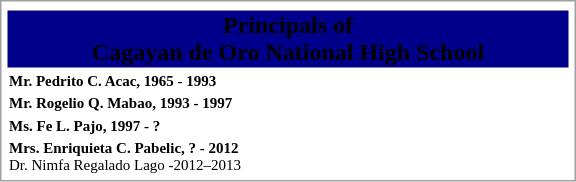<table style="float:right; margin:1em 1em 1em 1em; width:24em; border: 1px solid #a0a0a0; padding: 2px; bg-color=yellow; text-align:right;">
<tr style="text-align:center;">
</tr>
<tr bgcolor="darkblue" align="center">
<td><span><strong>Principals of <br>Cagayan de Oro National High School</strong></span></td>
</tr>
<tr style="text-align:left; font-size:x-small;">
<td><strong>Mr. Pedrito C. Acac, 1965 - 1993</strong></td>
</tr>
<tr style="text-align:left; font-size:x-small;">
<td><strong>Mr. Rogelio Q. Mabao, 1993 - 1997</strong></td>
</tr>
<tr style="text-align:left; font-size:x-small;">
<td><strong>Ms. Fe L. Pajo, 1997 - ?</strong></td>
</tr>
<tr style="text-align:left; font-size:x-small;">
<td><strong>Mrs. Enriquieta C. Pabelic, ? - 2012</strong><br>Dr. Nimfa Regalado Lago -2012–2013</td>
</tr>
</table>
